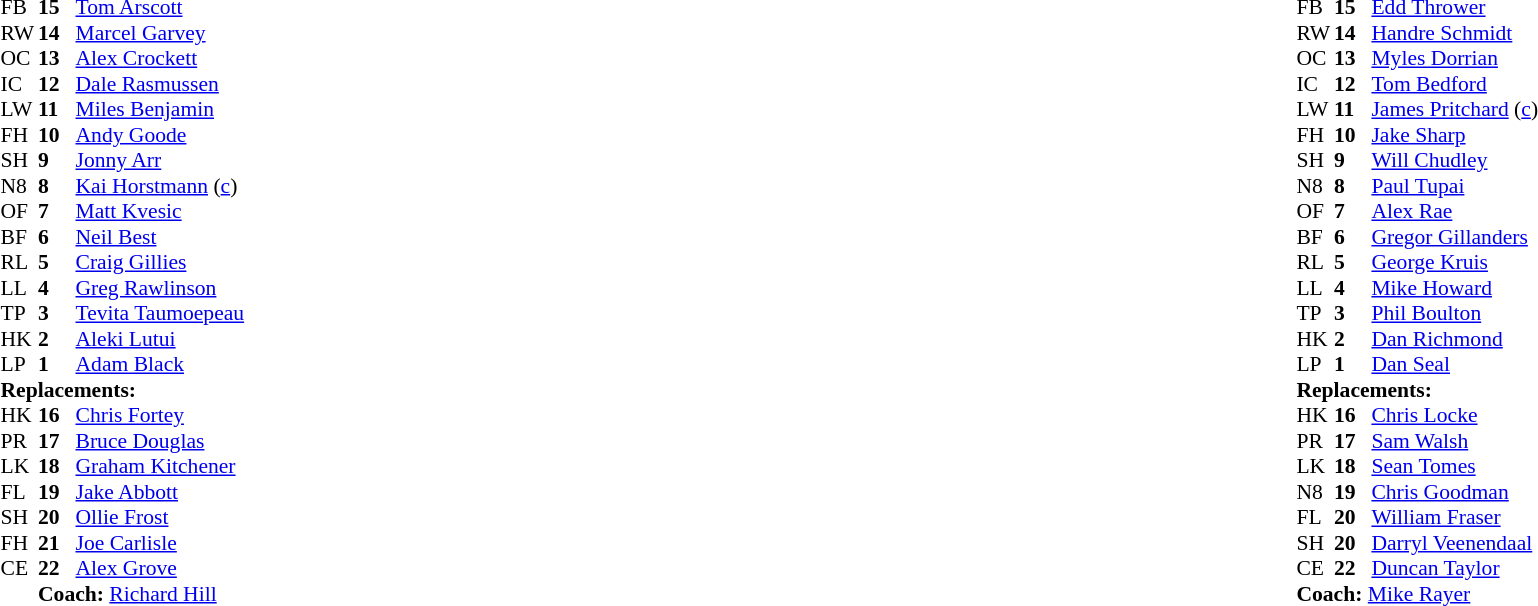<table width="100%">
<tr>
<td valign="top" width="50%"><br><table style="font-size: 90%" cellspacing="0" cellpadding="0">
<tr>
<th width="25"></th>
<th width="25"></th>
</tr>
<tr>
<td>FB</td>
<td><strong>15</strong></td>
<td> <a href='#'>Tom Arscott</a></td>
</tr>
<tr>
<td>RW</td>
<td><strong>14</strong></td>
<td> <a href='#'>Marcel Garvey</a></td>
</tr>
<tr>
<td>OC</td>
<td><strong>13</strong></td>
<td> <a href='#'>Alex Crockett</a></td>
<td></td>
</tr>
<tr>
<td>IC</td>
<td><strong>12</strong></td>
<td> <a href='#'>Dale Rasmussen</a></td>
</tr>
<tr>
<td>LW</td>
<td><strong>11</strong></td>
<td> <a href='#'>Miles Benjamin</a></td>
</tr>
<tr>
<td>FH</td>
<td><strong>10</strong></td>
<td> <a href='#'>Andy Goode</a></td>
<td></td>
</tr>
<tr>
<td>SH</td>
<td><strong>9</strong></td>
<td> <a href='#'>Jonny Arr</a></td>
</tr>
<tr>
<td>N8</td>
<td><strong>8</strong></td>
<td> <a href='#'>Kai Horstmann</a> (<a href='#'>c</a>)</td>
</tr>
<tr>
<td>OF</td>
<td><strong>7</strong></td>
<td> <a href='#'>Matt Kvesic</a></td>
<td></td>
</tr>
<tr>
<td>BF</td>
<td><strong>6</strong></td>
<td> <a href='#'>Neil Best</a></td>
</tr>
<tr>
<td>RL</td>
<td><strong>5</strong></td>
<td> <a href='#'>Craig Gillies</a></td>
<td></td>
</tr>
<tr>
<td>LL</td>
<td><strong>4</strong></td>
<td> <a href='#'>Greg Rawlinson</a></td>
<td></td>
</tr>
<tr>
<td>TP</td>
<td><strong>3</strong></td>
<td> <a href='#'>Tevita Taumoepeau</a></td>
<td></td>
</tr>
<tr>
<td>HK</td>
<td><strong>2</strong></td>
<td> <a href='#'>Aleki Lutui</a></td>
<td></td>
</tr>
<tr>
<td>LP</td>
<td><strong>1</strong></td>
<td> <a href='#'>Adam Black</a></td>
</tr>
<tr>
<td colspan=3><strong>Replacements:</strong></td>
</tr>
<tr>
<td>HK</td>
<td><strong>16</strong></td>
<td> <a href='#'>Chris Fortey</a></td>
<td></td>
</tr>
<tr>
<td>PR</td>
<td><strong>17</strong></td>
<td> <a href='#'>Bruce Douglas</a></td>
<td></td>
</tr>
<tr>
<td>LK</td>
<td><strong>18</strong></td>
<td> <a href='#'>Graham Kitchener</a></td>
<td></td>
<td></td>
</tr>
<tr>
<td>FL</td>
<td><strong>19</strong></td>
<td> <a href='#'>Jake Abbott</a></td>
<td></td>
</tr>
<tr>
<td>SH</td>
<td><strong>20</strong></td>
<td> <a href='#'>Ollie Frost</a></td>
</tr>
<tr>
<td>FH</td>
<td><strong>21</strong></td>
<td> <a href='#'>Joe Carlisle</a></td>
<td></td>
</tr>
<tr>
<td>CE</td>
<td><strong>22</strong></td>
<td> <a href='#'>Alex Grove</a></td>
<td></td>
</tr>
<tr>
<td></td>
<td colspan=3><strong>Coach:</strong>  <a href='#'>Richard Hill</a></td>
</tr>
<tr>
<td colspan="4"></td>
</tr>
</table>
</td>
<td valign="top" width="50%"><br><table style="font-size: 90%" cellspacing="0" cellpadding="0"  align="center">
<tr>
<th width="25"></th>
<th width="25"></th>
</tr>
<tr>
<td>FB</td>
<td><strong>15</strong></td>
<td> <a href='#'>Edd Thrower</a></td>
</tr>
<tr>
<td>RW</td>
<td><strong>14</strong></td>
<td> <a href='#'>Handre Schmidt</a></td>
</tr>
<tr>
<td>OC</td>
<td><strong>13</strong></td>
<td> <a href='#'>Myles Dorrian</a></td>
</tr>
<tr>
<td>IC</td>
<td><strong>12</strong></td>
<td> <a href='#'>Tom Bedford</a></td>
</tr>
<tr>
<td>LW</td>
<td><strong>11</strong></td>
<td> <a href='#'>James Pritchard</a> (<a href='#'>c</a>)</td>
</tr>
<tr>
<td>FH</td>
<td><strong>10</strong></td>
<td> <a href='#'>Jake Sharp</a></td>
<td></td>
</tr>
<tr>
<td>SH</td>
<td><strong>9</strong></td>
<td> <a href='#'>Will Chudley</a></td>
</tr>
<tr>
<td>N8</td>
<td><strong>8</strong></td>
<td> <a href='#'>Paul Tupai</a></td>
<td></td>
</tr>
<tr>
<td>OF</td>
<td><strong>7</strong></td>
<td> <a href='#'>Alex Rae</a></td>
<td></td>
</tr>
<tr>
<td>BF</td>
<td><strong>6</strong></td>
<td> <a href='#'>Gregor Gillanders</a></td>
</tr>
<tr>
<td>RL</td>
<td><strong>5</strong></td>
<td> <a href='#'>George Kruis</a></td>
</tr>
<tr>
<td>LL</td>
<td><strong>4</strong></td>
<td> <a href='#'>Mike Howard</a></td>
<td></td>
</tr>
<tr>
<td>TP</td>
<td><strong>3</strong></td>
<td> <a href='#'>Phil Boulton</a></td>
<td></td>
</tr>
<tr>
<td>HK</td>
<td><strong>2</strong></td>
<td> <a href='#'>Dan Richmond</a></td>
</tr>
<tr>
<td>LP</td>
<td><strong>1</strong></td>
<td> <a href='#'>Dan Seal</a></td>
</tr>
<tr>
<td colspan=3><strong>Replacements:</strong></td>
</tr>
<tr>
<td>HK</td>
<td><strong>16</strong></td>
<td> <a href='#'>Chris Locke</a></td>
</tr>
<tr>
<td>PR</td>
<td><strong>17</strong></td>
<td> <a href='#'>Sam Walsh</a></td>
<td></td>
<td></td>
</tr>
<tr>
<td>LK</td>
<td><strong>18</strong></td>
<td> <a href='#'>Sean Tomes</a></td>
<td></td>
<td></td>
</tr>
<tr>
<td>N8</td>
<td><strong>19</strong></td>
<td> <a href='#'>Chris Goodman</a></td>
<td></td>
</tr>
<tr>
<td>FL</td>
<td><strong>20</strong></td>
<td> <a href='#'>William Fraser</a></td>
<td></td>
</tr>
<tr>
<td>SH</td>
<td><strong>20</strong></td>
<td> <a href='#'>Darryl Veenendaal</a></td>
</tr>
<tr>
<td>CE</td>
<td><strong>22</strong></td>
<td> <a href='#'>Duncan Taylor</a></td>
<td></td>
</tr>
<tr>
<td colspan=3><strong>Coach:</strong>  <a href='#'>Mike Rayer</a></td>
</tr>
<tr>
<td colspan="4"></td>
</tr>
</table>
</td>
</tr>
</table>
